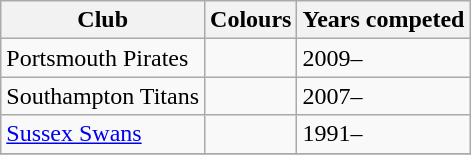<table class="wikitable">
<tr>
<th>Club</th>
<th>Colours</th>
<th>Years competed</th>
</tr>
<tr>
<td>Portsmouth Pirates</td>
<td></td>
<td>2009–</td>
</tr>
<tr>
<td>Southampton Titans</td>
<td></td>
<td>2007–</td>
</tr>
<tr>
<td><a href='#'>Sussex Swans</a></td>
<td></td>
<td>1991–</td>
</tr>
<tr>
</tr>
</table>
